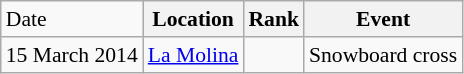<table class="wikitable sortable" style="font-size:90%" style="text-align:center">
<tr>
<td>Date</td>
<th>Location</th>
<th>Rank</th>
<th>Event</th>
</tr>
<tr>
<td>15 March 2014</td>
<td><a href='#'>La Molina</a></td>
<td></td>
<td>Snowboard cross</td>
</tr>
</table>
